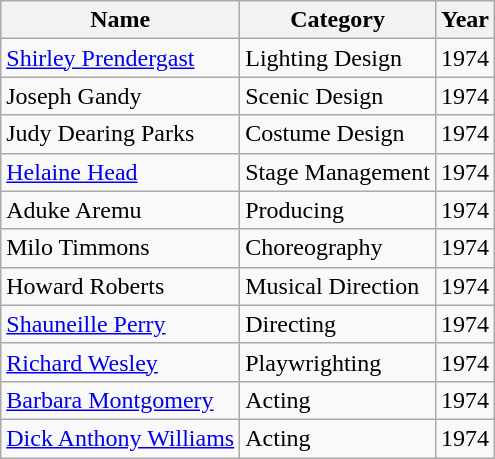<table class="wikitable sortable mw-collapsible">
<tr>
<th>Name</th>
<th>Category</th>
<th>Year</th>
</tr>
<tr>
<td><a href='#'>Shirley Prendergast</a></td>
<td>Lighting Design</td>
<td>1974</td>
</tr>
<tr>
<td>Joseph Gandy</td>
<td>Scenic Design</td>
<td>1974</td>
</tr>
<tr>
<td>Judy Dearing Parks</td>
<td>Costume Design</td>
<td>1974</td>
</tr>
<tr>
<td><a href='#'>Helaine Head</a></td>
<td>Stage Management</td>
<td>1974</td>
</tr>
<tr>
<td>Aduke Aremu</td>
<td>Producing</td>
<td>1974</td>
</tr>
<tr>
<td>Milo Timmons</td>
<td>Choreography</td>
<td>1974</td>
</tr>
<tr>
<td>Howard Roberts</td>
<td>Musical Direction</td>
<td>1974</td>
</tr>
<tr>
<td><a href='#'>Shauneille Perry</a></td>
<td>Directing</td>
<td>1974</td>
</tr>
<tr>
<td><a href='#'>Richard Wesley</a></td>
<td>Playwrighting</td>
<td>1974</td>
</tr>
<tr>
<td><a href='#'>Barbara Montgomery</a></td>
<td>Acting</td>
<td>1974</td>
</tr>
<tr>
<td><a href='#'>Dick Anthony Williams</a></td>
<td>Acting</td>
<td>1974</td>
</tr>
</table>
